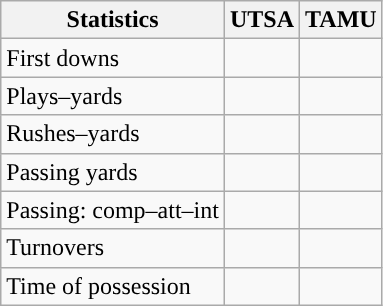<table class="wikitable" style="float:left">
<tr>
<th>Statistics</th>
<th>UTSA</th>
<th>TAMU</th>
</tr>
<tr>
<td>First downs</td>
<td></td>
<td></td>
</tr>
<tr>
<td>Plays–yards</td>
<td></td>
<td></td>
</tr>
<tr>
<td>Rushes–yards</td>
<td></td>
<td></td>
</tr>
<tr>
<td>Passing yards</td>
<td></td>
<td></td>
</tr>
<tr>
<td>Passing: comp–att–int</td>
<td></td>
<td></td>
</tr>
<tr>
<td>Turnovers</td>
<td></td>
<td></td>
</tr>
<tr>
<td>Time of possession</td>
<td></td>
<td></td>
</tr>
</table>
